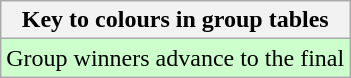<table class="wikitable">
<tr>
<th>Key to colours in group tables</th>
</tr>
<tr bgcolor=#ccffcc>
<td>Group winners advance to the final</td>
</tr>
</table>
